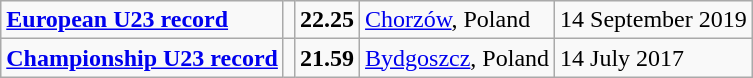<table class="wikitable">
<tr>
<td><strong><a href='#'>European U23 record</a></strong></td>
<td></td>
<td><strong>22.25</strong></td>
<td><a href='#'>Chorzów</a>, Poland</td>
<td>14 September 2019</td>
</tr>
<tr>
<td><strong><a href='#'>Championship U23 record</a></strong></td>
<td></td>
<td><strong>21.59</strong></td>
<td><a href='#'>Bydgoszcz</a>, Poland</td>
<td>14 July 2017</td>
</tr>
</table>
